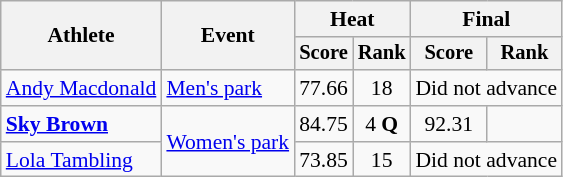<table class=wikitable style=font-size:90%;text-align:center>
<tr>
<th rowspan=2>Athlete</th>
<th rowspan=2>Event</th>
<th colspan=2>Heat</th>
<th colspan=2>Final</th>
</tr>
<tr style=font-size:95%>
<th>Score</th>
<th>Rank</th>
<th>Score</th>
<th>Rank</th>
</tr>
<tr>
<td align=left><a href='#'>Andy Macdonald</a></td>
<td align=left><a href='#'>Men's park</a></td>
<td>77.66</td>
<td>18</td>
<td colspan=2>Did not advance</td>
</tr>
<tr>
<td align=left><strong><a href='#'>Sky Brown</a></strong></td>
<td align=left rowspan=2><a href='#'>Women's park</a></td>
<td>84.75</td>
<td>4 <strong>Q</strong></td>
<td>92.31</td>
<td></td>
</tr>
<tr>
<td align=left><a href='#'>Lola Tambling</a></td>
<td>73.85</td>
<td>15</td>
<td colspan=2>Did not advance</td>
</tr>
</table>
